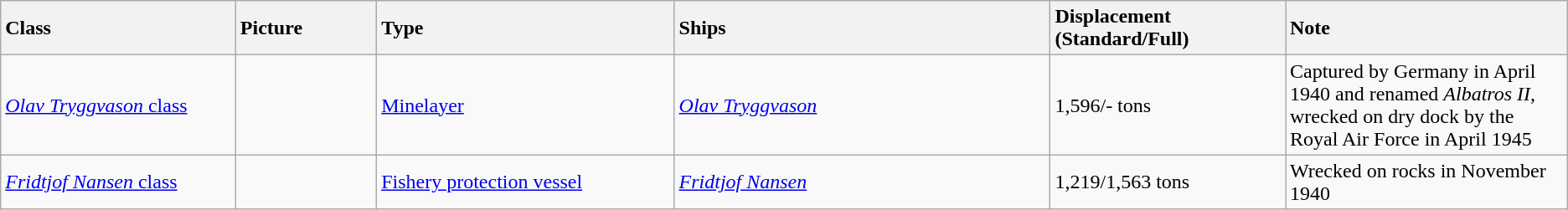<table class="wikitable ">
<tr>
<th style="text-align:left; width:15%;">Class</th>
<th style="text-align:left; width:9%;">Picture</th>
<th style="text-align:left; width:19%;">Type</th>
<th style="text-align:left; width:24%;">Ships</th>
<th style="text-align:left; width:15%;">Displacement (Standard/Full)</th>
<th style="text-align:left; width:20%;">Note</th>
</tr>
<tr>
<td><a href='#'><em>Olav Tryggvason</em> class</a></td>
<td></td>
<td><a href='#'>Minelayer</a></td>
<td><a href='#'><em>Olav Tryggvason</em></a></td>
<td>1,596/- tons</td>
<td>Captured by Germany in April 1940 and renamed <em>Albatros II</em>, wrecked on dry dock by the Royal Air Force in April 1945</td>
</tr>
<tr>
<td><a href='#'><em>Fridtjof Nansen</em> class</a></td>
<td></td>
<td><a href='#'>Fishery protection vessel</a></td>
<td><a href='#'><em>Fridtjof Nansen</em></a></td>
<td>1,219/1,563 tons</td>
<td>Wrecked on rocks in November 1940</td>
</tr>
</table>
